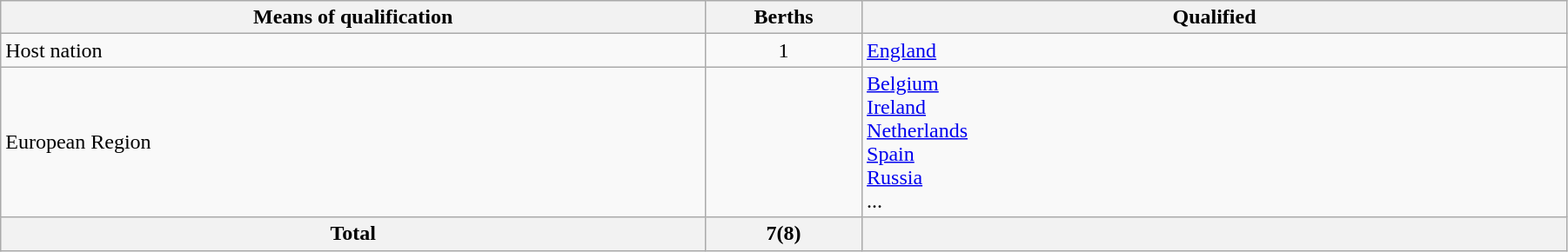<table class="wikitable" style="width:95%;">
<tr>
<th width=45%>Means of qualification</th>
<th width=10%>Berths</th>
<th width=45%>Qualified</th>
</tr>
<tr>
<td>Host nation</td>
<td align=center>1</td>
<td> <a href='#'>England</a></td>
</tr>
<tr>
<td>European Region</td>
<td align=center></td>
<td> <a href='#'>Belgium</a><br> <a href='#'>Ireland</a><br> <a href='#'>Netherlands</a><br> <a href='#'>Spain</a><br> <a href='#'>Russia</a><br>...</td>
</tr>
<tr>
<th>Total</th>
<th>7(8)</th>
<th></th>
</tr>
</table>
